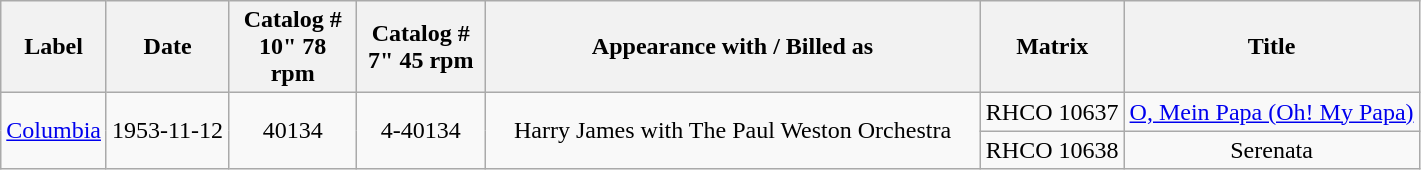<table class="wikitable sortable" style="text-align:center;">
<tr>
<th style="width: 50px; ">Label</th>
<th>Date</th>
<th style="width: 78px; ">Catalog #<br>10" 78 rpm</th>
<th style="width: 78px; ">Catalog #<br>7" 45 rpm</th>
<th style="width: 323px; ">Appearance with / Billed as</th>
<th>Matrix</th>
<th>Title</th>
</tr>
<tr>
<td rowspan="2"><a href='#'>Columbia</a></td>
<td rowspan="2">1953-11-12</td>
<td rowspan="2">40134</td>
<td rowspan="2">4-40134</td>
<td rowspan="2">Harry James with The Paul Weston Orchestra</td>
<td>RHCO 10637</td>
<td><a href='#'>O, Mein Papa (Oh! My Papa)</a></td>
</tr>
<tr>
<td>RHCO 10638</td>
<td>Serenata</td>
</tr>
</table>
